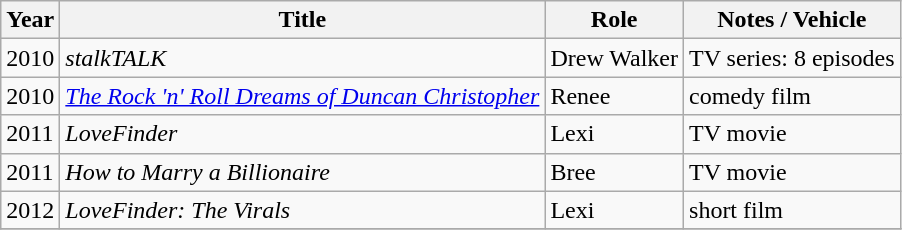<table class="wikitable sortable">
<tr>
<th>Year</th>
<th>Title</th>
<th>Role</th>
<th class="unsortable">Notes / Vehicle</th>
</tr>
<tr>
<td>2010</td>
<td><em>stalkTALK</em></td>
<td>Drew Walker</td>
<td>TV series: 8 episodes</td>
</tr>
<tr>
<td>2010</td>
<td><em><a href='#'>The Rock 'n' Roll Dreams of Duncan Christopher</a></em></td>
<td>Renee</td>
<td>comedy film</td>
</tr>
<tr>
<td>2011</td>
<td><em>LoveFinder</em></td>
<td>Lexi</td>
<td>TV movie</td>
</tr>
<tr>
<td>2011</td>
<td><em>How to Marry a Billionaire</em></td>
<td>Bree</td>
<td>TV movie</td>
</tr>
<tr>
<td>2012</td>
<td><em>LoveFinder: The Virals</em></td>
<td>Lexi</td>
<td>short film</td>
</tr>
<tr>
</tr>
</table>
